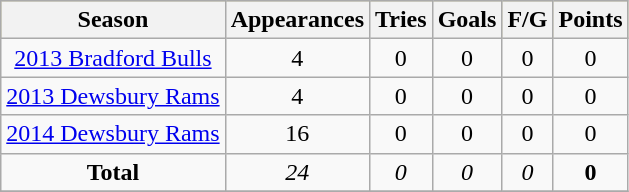<table class="wikitable" style="text-align:center;">
<tr bgcolor=#bdb76b>
<th>Season</th>
<th>Appearances</th>
<th>Tries</th>
<th>Goals</th>
<th>F/G</th>
<th>Points</th>
</tr>
<tr>
<td><a href='#'>2013 Bradford Bulls</a></td>
<td>4</td>
<td>0</td>
<td>0</td>
<td>0</td>
<td>0</td>
</tr>
<tr>
<td><a href='#'>2013 Dewsbury Rams</a></td>
<td>4</td>
<td>0</td>
<td>0</td>
<td>0</td>
<td>0</td>
</tr>
<tr>
<td><a href='#'>2014 Dewsbury Rams</a></td>
<td>16</td>
<td>0</td>
<td>0</td>
<td>0</td>
<td>0</td>
</tr>
<tr>
<td><strong>Total</strong></td>
<td><em>24</em></td>
<td><em>0</em></td>
<td><em>0</em></td>
<td><em>0</em></td>
<td><strong>0</strong></td>
</tr>
<tr>
</tr>
</table>
